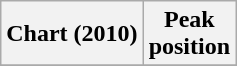<table class="wikitable sortable plainrowheaders" style="text-align:center">
<tr>
<th scope="col">Chart (2010)</th>
<th scope="col">Peak<br> position</th>
</tr>
<tr>
</tr>
</table>
